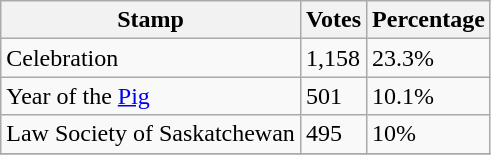<table class="wikitable sortable">
<tr>
<th>Stamp</th>
<th>Votes</th>
<th>Percentage</th>
</tr>
<tr>
<td>Celebration</td>
<td>1,158</td>
<td>23.3%</td>
</tr>
<tr>
<td>Year of the <a href='#'>Pig</a></td>
<td>501</td>
<td>10.1%</td>
</tr>
<tr>
<td>Law Society of Saskatchewan</td>
<td>495</td>
<td>10%</td>
</tr>
<tr>
</tr>
</table>
